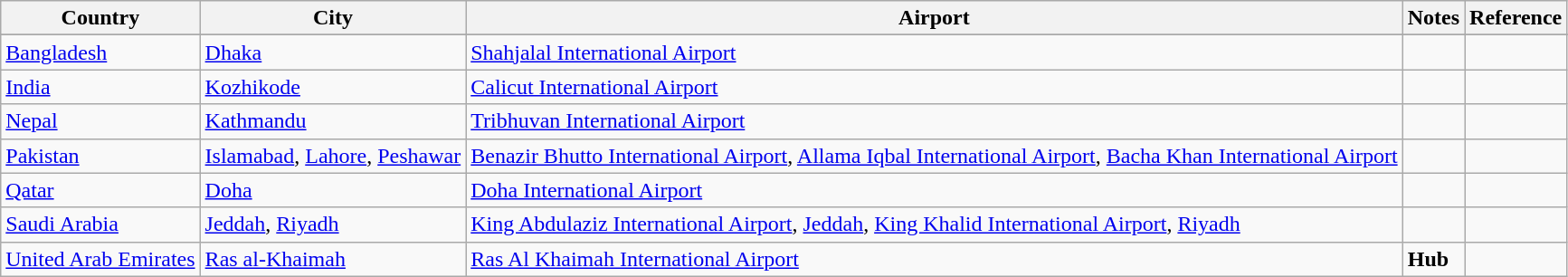<table class="wikitable sortable">
<tr>
<th>Country</th>
<th>City</th>
<th>Airport</th>
<th>Notes</th>
<th>Reference</th>
</tr>
<tr>
</tr>
<tr>
<td><a href='#'>Bangladesh</a></td>
<td><a href='#'>Dhaka</a></td>
<td><a href='#'>Shahjalal International Airport</a></td>
<td></td>
<td></td>
</tr>
<tr>
<td><a href='#'>India</a></td>
<td><a href='#'>Kozhikode</a></td>
<td><a href='#'>Calicut International Airport</a></td>
<td></td>
<td></td>
</tr>
<tr>
<td><a href='#'>Nepal</a></td>
<td><a href='#'>Kathmandu</a></td>
<td><a href='#'>Tribhuvan International Airport</a></td>
<td></td>
<td></td>
</tr>
<tr>
<td><a href='#'>Pakistan</a></td>
<td><a href='#'>Islamabad</a>, <a href='#'>Lahore</a>, <a href='#'>Peshawar</a></td>
<td><a href='#'>Benazir Bhutto International Airport</a>, <a href='#'>Allama Iqbal International Airport</a>, <a href='#'>Bacha Khan International Airport</a></td>
<td></td>
<td></td>
</tr>
<tr>
<td><a href='#'>Qatar</a></td>
<td><a href='#'>Doha</a></td>
<td><a href='#'>Doha International Airport</a></td>
<td></td>
<td></td>
</tr>
<tr>
<td><a href='#'>Saudi Arabia</a></td>
<td><a href='#'>Jeddah</a>, <a href='#'>Riyadh</a></td>
<td><a href='#'>King Abdulaziz International Airport</a>, <a href='#'>Jeddah</a>, <a href='#'>King Khalid International Airport</a>, <a href='#'>Riyadh</a></td>
<td></td>
<td></td>
</tr>
<tr>
<td><a href='#'>United Arab Emirates</a></td>
<td><a href='#'>Ras al-Khaimah</a></td>
<td><a href='#'>Ras Al Khaimah International Airport</a></td>
<td><strong>Hub</strong></td>
<td></td>
</tr>
</table>
